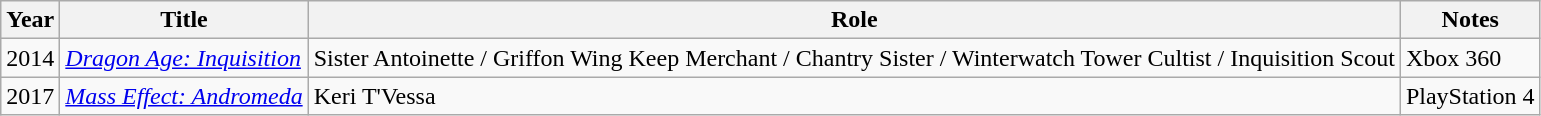<table class="wikitable sortable plainrowheaders">
<tr>
<th>Year</th>
<th>Title</th>
<th>Role</th>
<th class="unsortable">Notes</th>
</tr>
<tr>
<td>2014</td>
<td><em><a href='#'>Dragon Age: Inquisition</a></em></td>
<td>Sister Antoinette / Griffon Wing Keep Merchant / Chantry Sister / Winterwatch Tower Cultist / Inquisition Scout</td>
<td>Xbox 360</td>
</tr>
<tr>
<td>2017</td>
<td><em><a href='#'>Mass Effect: Andromeda</a></em></td>
<td>Keri T'Vessa</td>
<td>PlayStation 4</td>
</tr>
</table>
